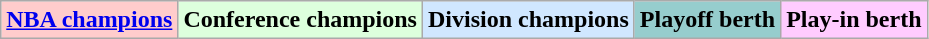<table class="wikitable">
<tr>
<td align="center" bgcolor="#ffcccc"><strong><a href='#'>NBA champions</a></strong></td>
<td align="center" bgcolor="#ddffdd"><strong>Conference champions</strong></td>
<td align="center" bgcolor="#d0e7ff"><strong>Division champions</strong></td>
<td align="center" bgcolor="#96cdcd"><strong>Playoff berth</strong></td>
<td align="center" bgcolor="#FFCCFF"><strong>Play-in berth</strong></td>
</tr>
</table>
